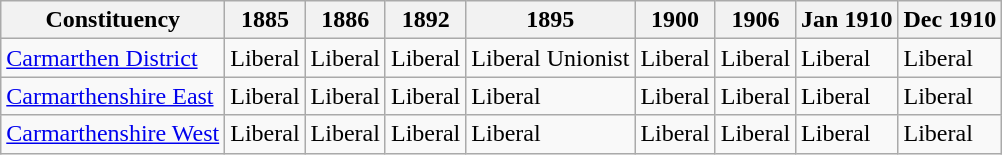<table class="wikitable">
<tr>
<th>Constituency</th>
<th>1885</th>
<th>1886</th>
<th>1892</th>
<th>1895</th>
<th>1900</th>
<th>1906</th>
<th>Jan 1910</th>
<th>Dec 1910</th>
</tr>
<tr>
<td><a href='#'>Carmarthen District</a></td>
<td bgcolor=>Liberal</td>
<td bgcolor=>Liberal</td>
<td bgcolor=>Liberal</td>
<td bgcolor=>Liberal Unionist</td>
<td bgcolor=>Liberal</td>
<td bgcolor=>Liberal</td>
<td bgcolor=>Liberal</td>
<td bgcolor=>Liberal</td>
</tr>
<tr>
<td><a href='#'>Carmarthenshire East</a></td>
<td bgcolor=>Liberal</td>
<td bgcolor=>Liberal</td>
<td bgcolor=>Liberal</td>
<td bgcolor=>Liberal</td>
<td bgcolor=>Liberal</td>
<td bgcolor=>Liberal</td>
<td bgcolor=>Liberal</td>
<td bgcolor=>Liberal</td>
</tr>
<tr>
<td><a href='#'>Carmarthenshire West</a></td>
<td bgcolor=>Liberal</td>
<td bgcolor=>Liberal</td>
<td bgcolor=>Liberal</td>
<td bgcolor=>Liberal</td>
<td bgcolor=>Liberal</td>
<td bgcolor=>Liberal</td>
<td bgcolor=>Liberal</td>
<td bgcolor=>Liberal</td>
</tr>
</table>
